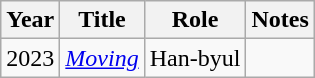<table class="wikitable">
<tr>
<th>Year</th>
<th>Title</th>
<th>Role</th>
<th>Notes</th>
</tr>
<tr>
<td>2023</td>
<td><em><a href='#'>Moving</a></em></td>
<td>Han-byul</td>
<td></td>
</tr>
</table>
